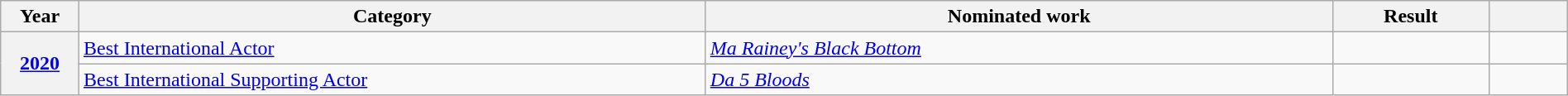<table class="wikitable plainrowheaders" style="width:100%;">
<tr>
<th scope="col" style="width:5%;">Year</th>
<th scope="col" style="width:40%;">Category</th>
<th scope="col" style="width:40%;">Nominated work</th>
<th scope="col" style="width:10%;">Result</th>
<th scope="col" style="width:5%;"></th>
</tr>
<tr>
<th scope="row" style="text-align:center;" rowspan="2"><a href='#'>2020</a></th>
<td><a href='#'>Best International Actor</a></td>
<td><em><a href='#'>Ma Rainey's Black Bottom</a></em></td>
<td></td>
<td style="text-align:center;"></td>
</tr>
<tr>
<td><a href='#'>Best International Supporting Actor</a></td>
<td><em><a href='#'>Da 5 Bloods</a></em></td>
<td></td>
<td style="text-align:center;"></td>
</tr>
</table>
